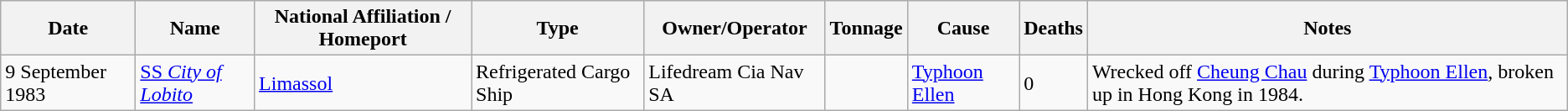<table class="wikitable sortable" align="center">
<tr>
<th data-sort-type=date>Date<br></th>
<th>Name</th>
<th>National Affiliation / Homeport</th>
<th>Type</th>
<th>Owner/Operator</th>
<th data-sort-type="number">Tonnage</th>
<th>Cause</th>
<th data-sort-type="number">Deaths</th>
<th>Notes</th>
</tr>
<tr>
<td>9 September 1983</td>
<td><a href='#'>SS <em>City of Lobito</em></a></td>
<td> <a href='#'>Limassol</a></td>
<td>Refrigerated Cargo Ship</td>
<td>Lifedream Cia Nav SA</td>
<td></td>
<td><a href='#'>Typhoon Ellen</a></td>
<td>0</td>
<td>Wrecked off <a href='#'>Cheung Chau</a> during <a href='#'>Typhoon Ellen</a>, broken up in Hong Kong in 1984.</td>
</tr>
</table>
